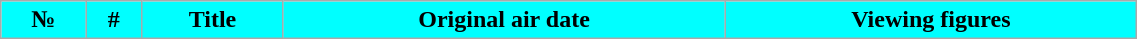<table class="wikitable plainrowheaders" style="background:#fff; width:60%;">
<tr>
<th style="background:#00FFFF; color:#000;">№</th>
<th style="background:#00FFFF; color:#000;">#</th>
<th style="background:#00FFFF; color:#000;">Title</th>
<th style="background:#00FFFF; color:#000;">Original air date</th>
<th style="background:#00FFFF; color:#000;">Viewing figures<br>







</th>
</tr>
</table>
